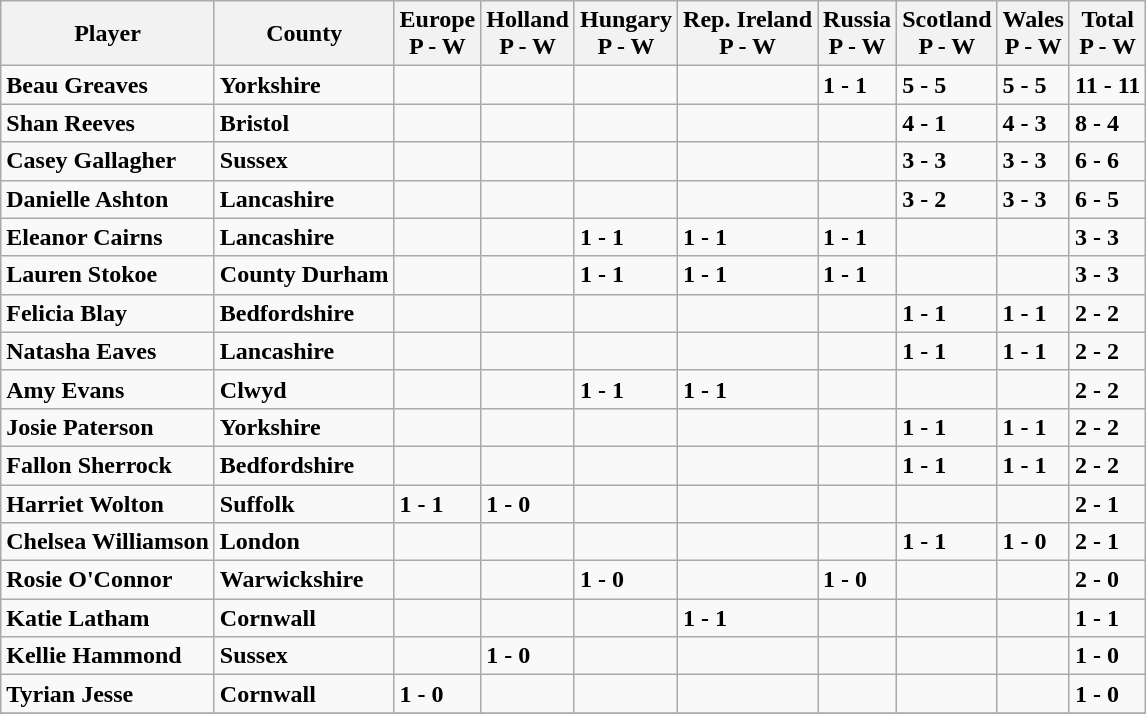<table class="wikitable">
<tr>
<th>Player</th>
<th>County</th>
<th>Europe<br>P - W</th>
<th>Holland<br>P - W</th>
<th>Hungary<br>P - W</th>
<th>Rep. Ireland<br>P - W</th>
<th>Russia<br>P - W</th>
<th>Scotland<br>P - W</th>
<th>Wales<br>P - W</th>
<th>Total<br>P - W</th>
</tr>
<tr>
<td><strong>Beau Greaves</strong></td>
<td><strong>Yorkshire</strong></td>
<td></td>
<td></td>
<td></td>
<td></td>
<td><strong>1 - 1</strong></td>
<td><strong>5 - 5</strong></td>
<td><strong>5 - 5</strong></td>
<td><strong>11 - 11</strong></td>
</tr>
<tr>
<td><strong>Shan Reeves</strong></td>
<td><strong>Bristol</strong></td>
<td></td>
<td></td>
<td></td>
<td></td>
<td></td>
<td><strong>4 - 1</strong></td>
<td><strong>4 - 3</strong></td>
<td><strong>8 - 4</strong></td>
</tr>
<tr>
<td><strong>Casey Gallagher</strong></td>
<td><strong>Sussex</strong></td>
<td></td>
<td></td>
<td></td>
<td></td>
<td></td>
<td><strong>3 - 3</strong></td>
<td><strong>3 - 3</strong></td>
<td><strong>6 - 6</strong></td>
</tr>
<tr>
<td><strong>Danielle Ashton</strong></td>
<td><strong>Lancashire</strong></td>
<td></td>
<td></td>
<td></td>
<td></td>
<td></td>
<td><strong>3 - 2</strong></td>
<td><strong>3 - 3</strong></td>
<td><strong>6 - 5</strong></td>
</tr>
<tr>
<td><strong>Eleanor Cairns</strong></td>
<td><strong>Lancashire</strong></td>
<td></td>
<td></td>
<td><strong>1 - 1</strong></td>
<td><strong>1 - 1</strong></td>
<td><strong>1 - 1</strong></td>
<td></td>
<td></td>
<td><strong>3 - 3</strong></td>
</tr>
<tr>
<td><strong>Lauren Stokoe</strong></td>
<td><strong>County Durham</strong></td>
<td></td>
<td></td>
<td><strong>1 - 1</strong></td>
<td><strong>1 - 1</strong></td>
<td><strong>1 - 1</strong></td>
<td></td>
<td></td>
<td><strong>3 - 3</strong></td>
</tr>
<tr>
<td><strong>Felicia Blay</strong></td>
<td><strong>Bedfordshire</strong></td>
<td></td>
<td></td>
<td></td>
<td></td>
<td></td>
<td><strong>1 - 1</strong></td>
<td><strong>1 - 1</strong></td>
<td><strong>2 - 2</strong></td>
</tr>
<tr>
<td><strong>Natasha Eaves</strong></td>
<td><strong>Lancashire</strong></td>
<td></td>
<td></td>
<td></td>
<td></td>
<td></td>
<td><strong>1 - 1</strong></td>
<td><strong>1 - 1</strong></td>
<td><strong>2 - 2</strong></td>
</tr>
<tr>
<td><strong>Amy Evans</strong></td>
<td><strong>Clwyd</strong></td>
<td></td>
<td></td>
<td><strong>1 - 1</strong></td>
<td><strong>1 - 1</strong></td>
<td></td>
<td></td>
<td></td>
<td><strong>2 - 2</strong></td>
</tr>
<tr>
<td><strong>Josie Paterson</strong></td>
<td><strong>Yorkshire</strong></td>
<td></td>
<td></td>
<td></td>
<td></td>
<td></td>
<td><strong>1 - 1</strong></td>
<td><strong>1 - 1</strong></td>
<td><strong>2 - 2</strong></td>
</tr>
<tr>
<td><strong>Fallon Sherrock</strong></td>
<td><strong>Bedfordshire</strong></td>
<td></td>
<td></td>
<td></td>
<td></td>
<td></td>
<td><strong>1 - 1</strong></td>
<td><strong>1 - 1</strong></td>
<td><strong>2 - 2</strong></td>
</tr>
<tr>
<td><strong>Harriet Wolton</strong></td>
<td><strong>Suffolk</strong></td>
<td><strong>1 - 1</strong></td>
<td><strong>1 - 0</strong></td>
<td></td>
<td></td>
<td></td>
<td></td>
<td></td>
<td><strong>2 - 1</strong></td>
</tr>
<tr>
<td><strong>Chelsea Williamson</strong></td>
<td><strong>London</strong></td>
<td></td>
<td></td>
<td></td>
<td></td>
<td></td>
<td><strong>1 - 1</strong></td>
<td><strong>1 - 0</strong></td>
<td><strong>2 - 1</strong></td>
</tr>
<tr>
<td><strong>Rosie O'Connor</strong></td>
<td><strong>Warwickshire</strong></td>
<td></td>
<td></td>
<td><strong>1 - 0</strong></td>
<td></td>
<td><strong>1 - 0</strong></td>
<td></td>
<td></td>
<td><strong>2 - 0</strong></td>
</tr>
<tr>
<td><strong>Katie Latham</strong></td>
<td><strong>Cornwall</strong></td>
<td></td>
<td></td>
<td></td>
<td><strong>1 - 1</strong></td>
<td></td>
<td></td>
<td></td>
<td><strong>1 - 1</strong></td>
</tr>
<tr>
<td><strong>Kellie Hammond</strong></td>
<td><strong>Sussex</strong></td>
<td></td>
<td><strong>1 - 0</strong></td>
<td></td>
<td></td>
<td></td>
<td></td>
<td></td>
<td><strong>1 - 0</strong></td>
</tr>
<tr>
<td><strong>Tyrian Jesse</strong></td>
<td><strong>Cornwall</strong></td>
<td><strong>1 - 0</strong></td>
<td></td>
<td></td>
<td></td>
<td></td>
<td></td>
<td></td>
<td><strong>1 - 0</strong></td>
</tr>
<tr>
</tr>
</table>
